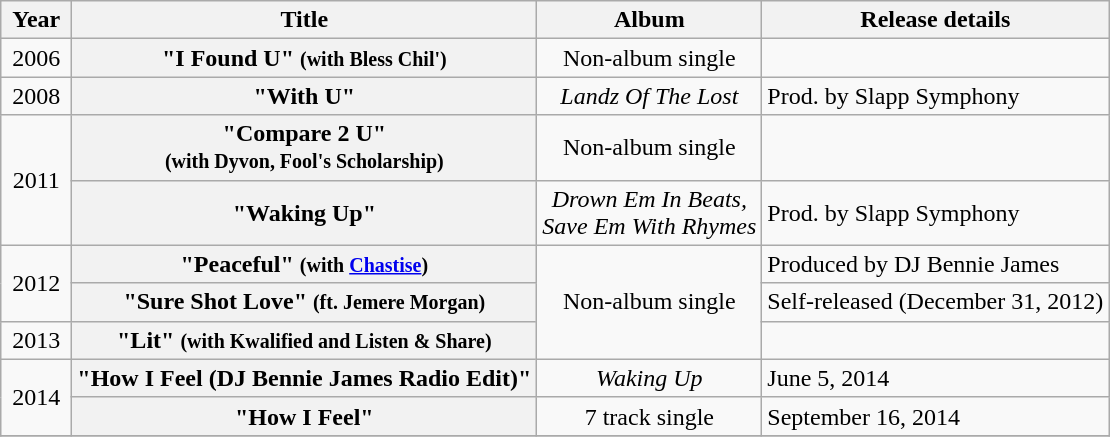<table class="wikitable plainrowheaders" style="text-align:center;">
<tr>
<th scope="col" rowspan="1" style="width:2.5em;">Year</th>
<th scope="col" rowspan="1">Title</th>
<th scope="col" rowspan="1">Album</th>
<th scope="col" rowspan="1">Release details</th>
</tr>
<tr>
<td rowspan="1">2006</td>
<th scope="row">"I Found U" <small>(with Bless Chil')</small></th>
<td>Non-album single</td>
<td></td>
</tr>
<tr>
<td rowspan="1">2008</td>
<th scope="row">"With U"</th>
<td><em>Landz Of The Lost</em></td>
<td align=left>Prod. by Slapp Symphony</td>
</tr>
<tr>
<td rowspan="2">2011</td>
<th scope="row">"Compare 2 U"<br><small>(with Dyvon, Fool's Scholarship)</small></th>
<td>Non-album single</td>
<td align=left></td>
</tr>
<tr>
<th scope="row">"Waking Up"</th>
<td><em>Drown Em In Beats,<br>Save Em With Rhymes</em></td>
<td align=left>Prod. by Slapp Symphony</td>
</tr>
<tr>
<td rowspan="2">2012</td>
<th scope="row">"Peaceful" <small>(with <a href='#'>Chastise</a>)</small></th>
<td rowspan="3">Non-album single</td>
<td align=left>Produced by DJ Bennie James</td>
</tr>
<tr>
<th scope="row">"Sure Shot Love" <small>(ft. Jemere Morgan)</small></th>
<td align=left>Self-released (December 31, 2012)</td>
</tr>
<tr>
<td rowspan="1">2013</td>
<th scope="row">"Lit" <small>(with Kwalified and Listen & Share)</small></th>
<td align=left></td>
</tr>
<tr>
<td rowspan="2">2014</td>
<th scope="row">"How I Feel (DJ Bennie James Radio Edit)"</th>
<td><em>Waking Up</em></td>
<td align=left>June 5, 2014</td>
</tr>
<tr>
<th scope="row">"How I Feel"</th>
<td>7 track single</td>
<td align=left>September 16, 2014</td>
</tr>
<tr>
</tr>
</table>
